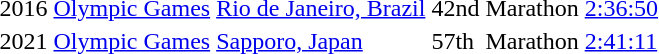<table>
<tr>
<td>2016</td>
<td><a href='#'>Olympic Games</a></td>
<td><a href='#'>Rio de Janeiro, Brazil</a></td>
<td>42nd</td>
<td>Marathon</td>
<td><a href='#'>2:36:50</a></td>
</tr>
<tr>
<td>2021</td>
<td><a href='#'>Olympic Games</a></td>
<td><a href='#'>Sapporo, Japan</a></td>
<td>57th</td>
<td>Marathon</td>
<td><a href='#'>2:41:11</a></td>
</tr>
</table>
